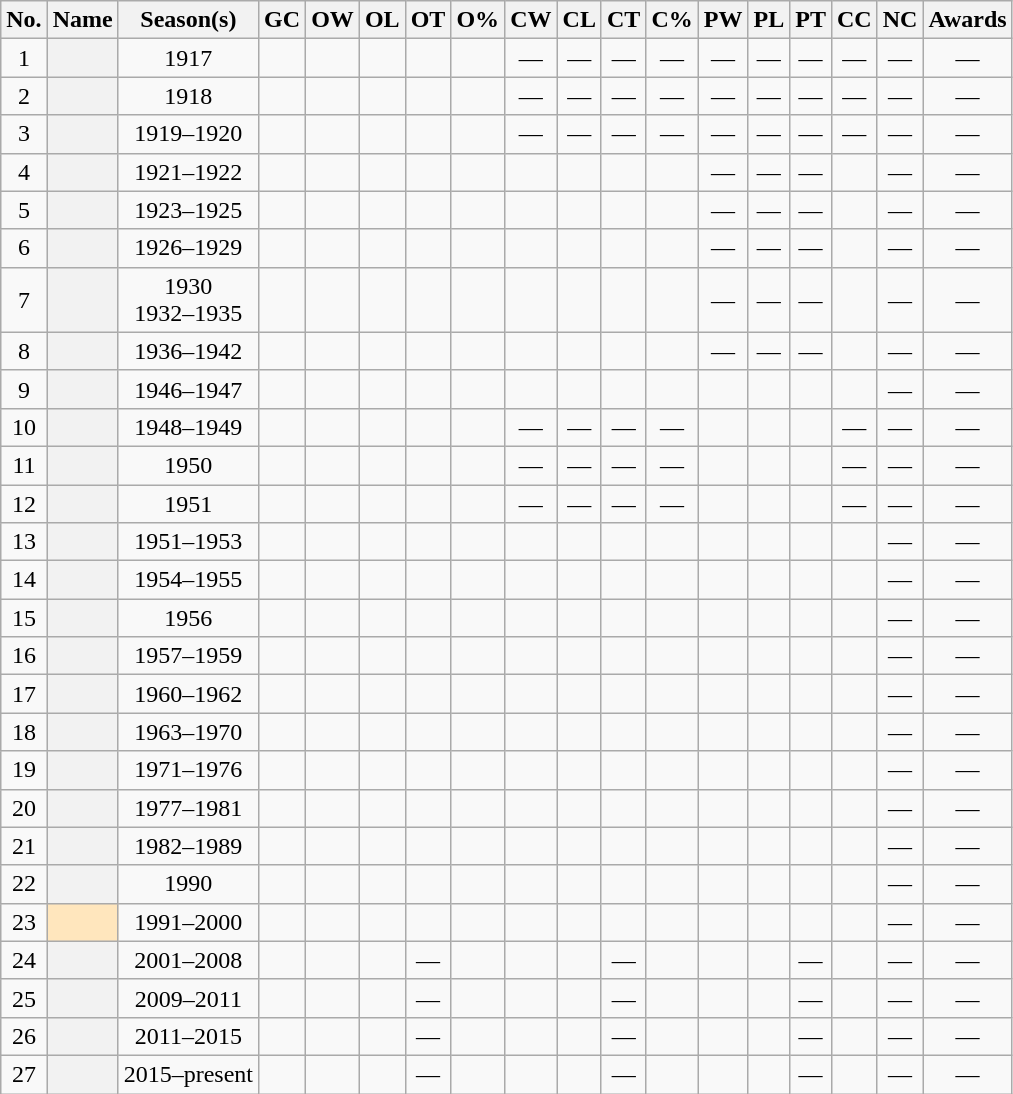<table class="wikitable sortable" style="text-align:center">
<tr>
<th scope="col" class="unsortable">No.</th>
<th scope="col">Name</th>
<th scope="col">Season(s)<br></th>
<th scope="col">GC</th>
<th scope="col">OW</th>
<th scope="col">OL</th>
<th scope="col">OT</th>
<th scope="col">O%</th>
<th scope="col">CW</th>
<th scope="col">CL</th>
<th scope="col">CT</th>
<th scope="col">C%</th>
<th scope="col">PW</th>
<th scope="col">PL</th>
<th scope="col">PT</th>
<th scope="col">CC</th>
<th scope="col">NC</th>
<th scope="col" class="unsortable">Awards</th>
</tr>
<tr>
<td>1</td>
<th scope="row"></th>
<td>1917</td>
<td></td>
<td></td>
<td></td>
<td></td>
<td></td>
<td>—</td>
<td>—</td>
<td>—</td>
<td>—</td>
<td>—</td>
<td>—</td>
<td>—</td>
<td>—</td>
<td>—</td>
<td>—</td>
</tr>
<tr>
<td>2</td>
<th scope="row"></th>
<td>1918</td>
<td></td>
<td></td>
<td></td>
<td></td>
<td></td>
<td>—</td>
<td>—</td>
<td>—</td>
<td>—</td>
<td>—</td>
<td>—</td>
<td>—</td>
<td>—</td>
<td>—</td>
<td>—</td>
</tr>
<tr>
<td>3</td>
<th scope="row"></th>
<td>1919–1920</td>
<td></td>
<td></td>
<td></td>
<td></td>
<td></td>
<td>—</td>
<td>—</td>
<td>—</td>
<td>—</td>
<td>—</td>
<td>—</td>
<td>—</td>
<td>—</td>
<td>—</td>
<td>—</td>
</tr>
<tr>
<td>4</td>
<th scope="row"></th>
<td>1921–1922</td>
<td></td>
<td></td>
<td></td>
<td></td>
<td></td>
<td></td>
<td></td>
<td></td>
<td></td>
<td>—</td>
<td>—</td>
<td>—</td>
<td></td>
<td>—</td>
<td>—</td>
</tr>
<tr>
<td>5</td>
<th scope="row"></th>
<td>1923–1925</td>
<td></td>
<td></td>
<td></td>
<td></td>
<td></td>
<td></td>
<td></td>
<td></td>
<td></td>
<td>—</td>
<td>—</td>
<td>—</td>
<td></td>
<td>—</td>
<td>—</td>
</tr>
<tr>
<td>6</td>
<th scope="row"></th>
<td>1926–1929</td>
<td></td>
<td></td>
<td></td>
<td></td>
<td></td>
<td></td>
<td></td>
<td></td>
<td></td>
<td>—</td>
<td>—</td>
<td>—</td>
<td></td>
<td>—</td>
<td>—</td>
</tr>
<tr>
<td>7</td>
<th scope="row"></th>
<td>1930<br>1932–1935</td>
<td></td>
<td></td>
<td></td>
<td></td>
<td></td>
<td></td>
<td></td>
<td></td>
<td></td>
<td>—</td>
<td>—</td>
<td>—</td>
<td></td>
<td>—</td>
<td>—</td>
</tr>
<tr>
<td>8</td>
<th scope="row"><strong></strong></th>
<td>1936–1942</td>
<td></td>
<td></td>
<td></td>
<td></td>
<td></td>
<td></td>
<td></td>
<td></td>
<td></td>
<td>—</td>
<td>—</td>
<td>—</td>
<td></td>
<td>—</td>
<td>—</td>
</tr>
<tr>
<td>9</td>
<th scope="row"></th>
<td>1946–1947</td>
<td></td>
<td></td>
<td></td>
<td></td>
<td></td>
<td></td>
<td></td>
<td></td>
<td></td>
<td></td>
<td></td>
<td></td>
<td></td>
<td>—</td>
<td>—</td>
</tr>
<tr>
<td>10</td>
<th scope="row"></th>
<td>1948–1949</td>
<td></td>
<td></td>
<td></td>
<td></td>
<td></td>
<td>—</td>
<td>—</td>
<td>—</td>
<td>—</td>
<td></td>
<td></td>
<td></td>
<td>—</td>
<td>—</td>
<td>—</td>
</tr>
<tr>
<td>11</td>
<th scope="row"></th>
<td>1950</td>
<td></td>
<td></td>
<td></td>
<td></td>
<td></td>
<td>—</td>
<td>—</td>
<td>—</td>
<td>—</td>
<td></td>
<td></td>
<td></td>
<td>—</td>
<td>—</td>
<td>—</td>
</tr>
<tr>
<td>12</td>
<th scope="row"></th>
<td>1951</td>
<td></td>
<td></td>
<td></td>
<td></td>
<td></td>
<td>—</td>
<td>—</td>
<td>—</td>
<td>—</td>
<td></td>
<td></td>
<td></td>
<td>—</td>
<td>—</td>
<td>—</td>
</tr>
<tr>
<td>13</td>
<th scope="row"></th>
<td>1951–1953</td>
<td></td>
<td></td>
<td></td>
<td></td>
<td></td>
<td></td>
<td></td>
<td></td>
<td></td>
<td></td>
<td></td>
<td></td>
<td></td>
<td>—</td>
<td>—</td>
</tr>
<tr>
<td>14</td>
<th scope="row"></th>
<td>1954–1955</td>
<td></td>
<td></td>
<td></td>
<td></td>
<td></td>
<td></td>
<td></td>
<td></td>
<td></td>
<td></td>
<td></td>
<td></td>
<td></td>
<td>—</td>
<td>—</td>
</tr>
<tr>
<td>15</td>
<th scope="row"></th>
<td>1956</td>
<td></td>
<td></td>
<td></td>
<td></td>
<td></td>
<td></td>
<td></td>
<td></td>
<td></td>
<td></td>
<td></td>
<td></td>
<td></td>
<td>—</td>
<td>—</td>
</tr>
<tr>
<td>16</td>
<th scope="row"></th>
<td>1957–1959</td>
<td></td>
<td></td>
<td></td>
<td></td>
<td></td>
<td></td>
<td></td>
<td></td>
<td></td>
<td></td>
<td></td>
<td></td>
<td></td>
<td>—</td>
<td>—</td>
</tr>
<tr>
<td>17</td>
<th scope="row"></th>
<td>1960–1962</td>
<td></td>
<td></td>
<td></td>
<td></td>
<td></td>
<td></td>
<td></td>
<td></td>
<td></td>
<td></td>
<td></td>
<td></td>
<td></td>
<td>—</td>
<td>—</td>
</tr>
<tr>
<td>18</td>
<th scope="row"></th>
<td>1963–1970</td>
<td></td>
<td></td>
<td></td>
<td></td>
<td></td>
<td></td>
<td></td>
<td></td>
<td></td>
<td></td>
<td></td>
<td></td>
<td></td>
<td>—</td>
<td>—</td>
</tr>
<tr>
<td>19</td>
<th scope="row"></th>
<td>1971–1976</td>
<td></td>
<td></td>
<td></td>
<td></td>
<td></td>
<td></td>
<td></td>
<td></td>
<td></td>
<td></td>
<td></td>
<td></td>
<td></td>
<td>—</td>
<td>—</td>
</tr>
<tr>
<td>20</td>
<th scope="row"></th>
<td>1977–1981</td>
<td></td>
<td></td>
<td></td>
<td></td>
<td></td>
<td></td>
<td></td>
<td></td>
<td></td>
<td></td>
<td></td>
<td></td>
<td></td>
<td>—</td>
<td>—</td>
</tr>
<tr>
<td>21</td>
<th scope="row"></th>
<td>1982–1989</td>
<td></td>
<td></td>
<td></td>
<td></td>
<td></td>
<td></td>
<td></td>
<td></td>
<td></td>
<td></td>
<td></td>
<td></td>
<td></td>
<td>—</td>
<td>—</td>
</tr>
<tr>
<td>22</td>
<th scope="row"></th>
<td>1990</td>
<td></td>
<td></td>
<td></td>
<td></td>
<td></td>
<td></td>
<td></td>
<td></td>
<td></td>
<td></td>
<td></td>
<td></td>
<td></td>
<td>—</td>
<td>—</td>
</tr>
<tr>
<td>23</td>
<td scope="row" align="center" bgcolor=#FFE6BD><strong></strong><sup></sup></td>
<td>1991–2000</td>
<td></td>
<td></td>
<td></td>
<td></td>
<td></td>
<td></td>
<td></td>
<td></td>
<td></td>
<td></td>
<td></td>
<td></td>
<td></td>
<td>—</td>
<td>—</td>
</tr>
<tr>
<td>24</td>
<th scope="row"></th>
<td>2001–2008</td>
<td></td>
<td></td>
<td></td>
<td>—</td>
<td></td>
<td></td>
<td></td>
<td>—</td>
<td></td>
<td></td>
<td></td>
<td>—</td>
<td></td>
<td>—</td>
<td>—</td>
</tr>
<tr>
<td>25</td>
<th scope="row"></th>
<td>2009–2011</td>
<td></td>
<td></td>
<td></td>
<td>—</td>
<td></td>
<td></td>
<td></td>
<td>—</td>
<td></td>
<td></td>
<td></td>
<td>—</td>
<td></td>
<td>—</td>
<td>—</td>
</tr>
<tr>
<td>26</td>
<th scope="row"></th>
<td>2011–2015</td>
<td></td>
<td></td>
<td></td>
<td>—</td>
<td></td>
<td></td>
<td></td>
<td>—</td>
<td></td>
<td></td>
<td></td>
<td>—</td>
<td></td>
<td>—</td>
<td>—</td>
</tr>
<tr>
<td>27</td>
<th scope="row"></th>
<td>2015–present</td>
<td></td>
<td></td>
<td></td>
<td>—</td>
<td></td>
<td></td>
<td></td>
<td>—</td>
<td></td>
<td></td>
<td></td>
<td>—</td>
<td></td>
<td>—</td>
<td>—</td>
</tr>
</table>
